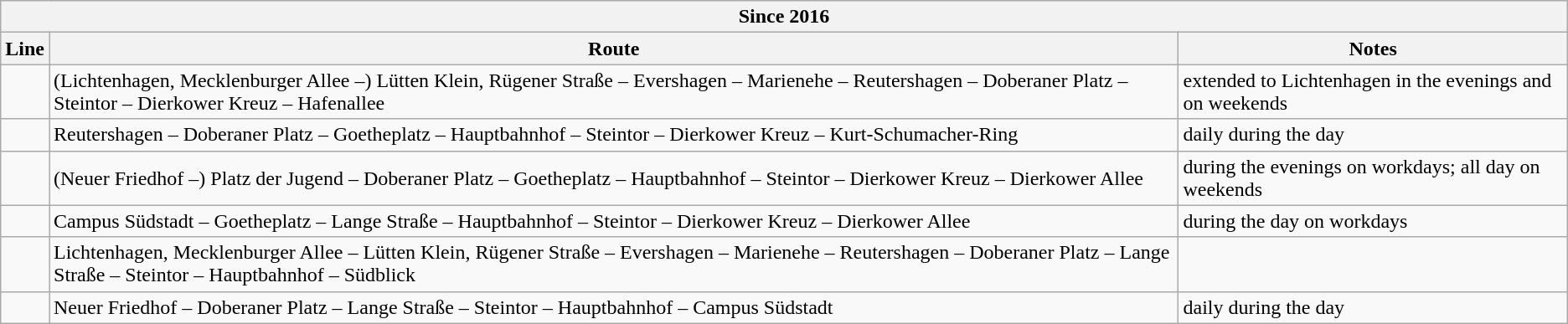<table class="wikitable">
<tr class="backgroundcolor5">
<th colspan="3">Since 2016</th>
</tr>
<tr class="hintergrundfarbe6">
<th>Line</th>
<th>Route</th>
<th>Notes</th>
</tr>
<tr>
<td align=center></td>
<td>(Lichtenhagen, Mecklenburger Allee –) Lütten Klein, Rügener Straße – Evershagen – Marienehe – Reutershagen – Doberaner Platz – Steintor – Dierkower Kreuz – Hafenallee</td>
<td>extended to Lichtenhagen in the evenings and on weekends</td>
</tr>
<tr>
<td align=center></td>
<td>Reutershagen – Doberaner Platz – Goetheplatz – Hauptbahnhof – Steintor – Dierkower Kreuz – Kurt-Schumacher-Ring</td>
<td>daily during the day</td>
</tr>
<tr>
<td align=center></td>
<td>(Neuer Friedhof –) Platz der Jugend – Doberaner Platz – Goetheplatz – Hauptbahnhof – Steintor – Dierkower Kreuz – Dierkower Allee</td>
<td>during the evenings on workdays; all day on weekends</td>
</tr>
<tr>
<td align=center></td>
<td>Campus Südstadt – Goetheplatz – Lange Straße – Hauptbahnhof – Steintor – Dierkower Kreuz – Dierkower Allee</td>
<td>during the day on workdays</td>
</tr>
<tr>
<td align=center></td>
<td>Lichtenhagen, Mecklenburger Allee – Lütten Klein, Rügener Straße – Evershagen – Marienehe – Reutershagen – Doberaner Platz – Lange Straße – Steintor – Hauptbahnhof – Südblick</td>
<td></td>
</tr>
<tr>
<td align=center></td>
<td>Neuer Friedhof – Doberaner Platz – Lange Straße – Steintor – Hauptbahnhof – Campus Südstadt</td>
<td>daily during the day</td>
</tr>
</table>
